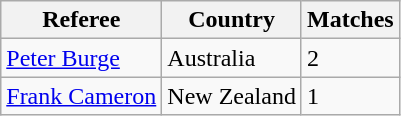<table class="wikitable">
<tr>
<th>Referee</th>
<th>Country</th>
<th>Matches</th>
</tr>
<tr>
<td><a href='#'>Peter Burge</a></td>
<td>Australia</td>
<td>2</td>
</tr>
<tr>
<td><a href='#'>Frank Cameron</a></td>
<td>New Zealand</td>
<td>1</td>
</tr>
</table>
